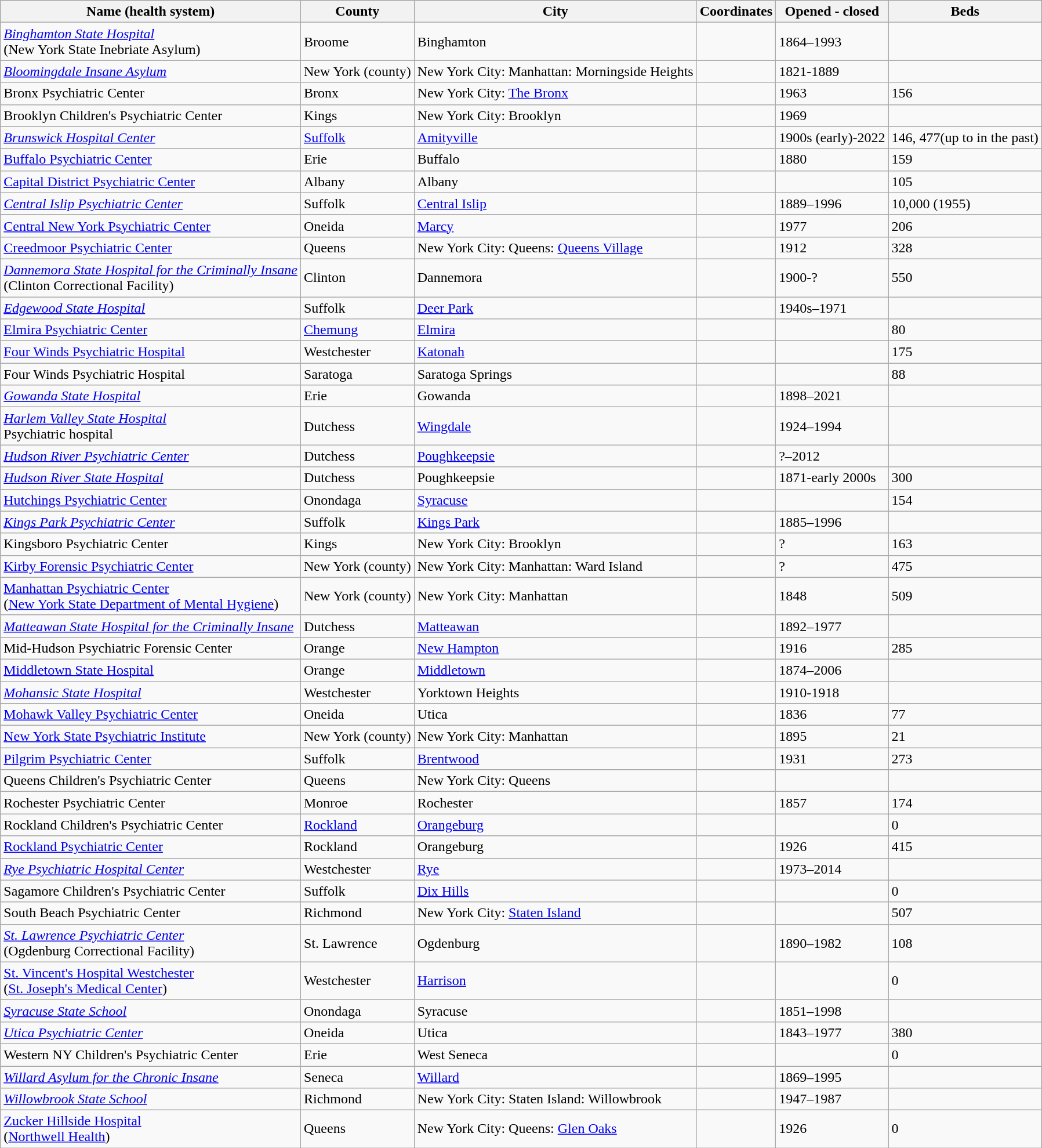<table class="wikitable sortable plainrowheaders">
<tr>
<th>Name (health system)</th>
<th>County</th>
<th>City</th>
<th>Coordinates</th>
<th>Opened - closed</th>
<th>Beds</th>
</tr>
<tr>
<td><em><a href='#'>Binghamton State Hospital</a></em><br>(New York State Inebriate Asylum)</td>
<td>Broome</td>
<td>Binghamton</td>
<td></td>
<td>1864–1993</td>
<td></td>
</tr>
<tr>
<td><em><a href='#'>Bloomingdale Insane Asylum</a></em></td>
<td>New York (county)</td>
<td>New York City: Manhattan: Morningside Heights</td>
<td></td>
<td>1821-1889</td>
<td></td>
</tr>
<tr>
<td>Bronx Psychiatric Center</td>
<td>Bronx</td>
<td>New York City: <a href='#'>The Bronx</a></td>
<td></td>
<td>1963</td>
<td>156</td>
</tr>
<tr>
<td>Brooklyn Children's Psychiatric Center</td>
<td>Kings</td>
<td>New York City: Brooklyn</td>
<td></td>
<td>1969</td>
<td></td>
</tr>
<tr>
<td><em><a href='#'>Brunswick Hospital Center</a></em></td>
<td><a href='#'>Suffolk</a></td>
<td><a href='#'>Amityville</a></td>
<td></td>
<td>1900s (early)-2022</td>
<td>146, 477(up to in the past)</td>
</tr>
<tr>
<td><a href='#'>Buffalo Psychiatric Center</a></td>
<td>Erie</td>
<td>Buffalo</td>
<td></td>
<td>1880</td>
<td>159</td>
</tr>
<tr>
<td><a href='#'>Capital District Psychiatric Center</a></td>
<td>Albany</td>
<td>Albany</td>
<td></td>
<td></td>
<td>105</td>
</tr>
<tr>
<td><em><a href='#'>Central Islip Psychiatric Center</a></em></td>
<td>Suffolk</td>
<td><a href='#'>Central Islip</a></td>
<td></td>
<td>1889–1996</td>
<td>10,000 (1955)</td>
</tr>
<tr>
<td><a href='#'>Central New York Psychiatric Center</a></td>
<td>Oneida</td>
<td><a href='#'>Marcy</a></td>
<td></td>
<td>1977</td>
<td>206</td>
</tr>
<tr>
<td><a href='#'>Creedmoor Psychiatric Center</a></td>
<td>Queens</td>
<td>New York City: Queens: <a href='#'>Queens Village</a></td>
<td></td>
<td>1912</td>
<td>328</td>
</tr>
<tr>
<td><em><a href='#'>Dannemora State Hospital for the Criminally Insane</a></em><br>(Clinton Correctional Facility)</td>
<td>Clinton</td>
<td>Dannemora</td>
<td></td>
<td>1900-?</td>
<td>550</td>
</tr>
<tr>
<td><em><a href='#'>Edgewood State Hospital</a></em></td>
<td>Suffolk</td>
<td><a href='#'>Deer Park</a></td>
<td></td>
<td>1940s–1971</td>
<td></td>
</tr>
<tr>
<td><a href='#'>Elmira Psychiatric Center</a></td>
<td><a href='#'>Chemung</a></td>
<td><a href='#'>Elmira</a></td>
<td></td>
<td></td>
<td>80</td>
</tr>
<tr>
<td><a href='#'>Four Winds Psychiatric Hospital</a></td>
<td>Westchester</td>
<td><a href='#'>Katonah</a></td>
<td></td>
<td></td>
<td>175</td>
</tr>
<tr>
<td>Four Winds Psychiatric Hospital</td>
<td>Saratoga</td>
<td>Saratoga Springs</td>
<td></td>
<td></td>
<td>88</td>
</tr>
<tr>
<td><em><a href='#'>Gowanda State Hospital</a></em></td>
<td>Erie</td>
<td>Gowanda</td>
<td></td>
<td>1898–2021</td>
<td></td>
</tr>
<tr>
<td><em><a href='#'>Harlem Valley State Hospital</a></em><br>Psychiatric hospital</td>
<td>Dutchess</td>
<td><a href='#'>Wingdale</a></td>
<td></td>
<td>1924–1994</td>
<td></td>
</tr>
<tr>
<td><em><a href='#'>Hudson River Psychiatric Center</a></em></td>
<td>Dutchess</td>
<td><a href='#'>Poughkeepsie</a></td>
<td></td>
<td>?–2012</td>
<td></td>
</tr>
<tr>
<td><em><a href='#'>Hudson River State Hospital</a></em></td>
<td>Dutchess</td>
<td>Poughkeepsie</td>
<td></td>
<td>1871-early 2000s</td>
<td>300</td>
</tr>
<tr>
<td><a href='#'>Hutchings Psychiatric Center</a></td>
<td>Onondaga</td>
<td><a href='#'>Syracuse</a></td>
<td></td>
<td></td>
<td>154</td>
</tr>
<tr>
<td><em><a href='#'>Kings Park Psychiatric Center</a></em></td>
<td>Suffolk</td>
<td><a href='#'>Kings Park</a></td>
<td></td>
<td>1885–1996</td>
<td></td>
</tr>
<tr>
<td>Kingsboro Psychiatric Center</td>
<td>Kings</td>
<td>New York City: Brooklyn</td>
<td></td>
<td>?</td>
<td>163</td>
</tr>
<tr>
<td><a href='#'>Kirby Forensic Psychiatric Center</a></td>
<td>New York (county)</td>
<td>New York City: Manhattan: Ward Island</td>
<td></td>
<td>?</td>
<td>475</td>
</tr>
<tr>
<td><a href='#'>Manhattan Psychiatric Center</a><br>(<a href='#'>New York State Department of Mental Hygiene</a>)</td>
<td>New York (county)</td>
<td>New York City: Manhattan</td>
<td></td>
<td>1848</td>
<td>509</td>
</tr>
<tr>
<td><em><a href='#'>Matteawan State Hospital for the Criminally Insane</a></em></td>
<td>Dutchess</td>
<td><a href='#'>Matteawan</a></td>
<td></td>
<td>1892–1977</td>
<td></td>
</tr>
<tr>
<td>Mid-Hudson Psychiatric Forensic Center</td>
<td>Orange</td>
<td><a href='#'>New Hampton</a></td>
<td></td>
<td>1916</td>
<td>285</td>
</tr>
<tr>
<td><a href='#'>Middletown State Hospital</a></td>
<td>Orange</td>
<td><a href='#'>Middletown</a></td>
<td></td>
<td>1874–2006</td>
<td></td>
</tr>
<tr>
<td><em><a href='#'>Mohansic State Hospital</a></em></td>
<td>Westchester</td>
<td>Yorktown Heights</td>
<td></td>
<td>1910-1918</td>
<td></td>
</tr>
<tr>
<td><a href='#'>Mohawk Valley Psychiatric Center</a></td>
<td>Oneida</td>
<td>Utica</td>
<td></td>
<td>1836</td>
<td>77</td>
</tr>
<tr>
<td><a href='#'>New York State Psychiatric Institute</a></td>
<td>New York (county)</td>
<td>New York City: Manhattan</td>
<td></td>
<td>1895</td>
<td>21</td>
</tr>
<tr>
<td><a href='#'>Pilgrim Psychiatric Center</a></td>
<td>Suffolk</td>
<td><a href='#'>Brentwood</a></td>
<td></td>
<td>1931</td>
<td>273</td>
</tr>
<tr>
<td>Queens Children's Psychiatric Center</td>
<td>Queens</td>
<td>New York City: Queens</td>
<td></td>
<td></td>
</tr>
<tr>
<td>Rochester Psychiatric Center</td>
<td>Monroe</td>
<td>Rochester</td>
<td></td>
<td>1857</td>
<td>174</td>
</tr>
<tr>
<td>Rockland Children's Psychiatric Center</td>
<td><a href='#'>Rockland</a></td>
<td><a href='#'>Orangeburg</a></td>
<td></td>
<td></td>
<td>0</td>
</tr>
<tr>
<td><a href='#'>Rockland Psychiatric Center</a></td>
<td>Rockland</td>
<td>Orangeburg</td>
<td></td>
<td>1926</td>
<td>415</td>
</tr>
<tr>
<td><em><a href='#'>Rye Psychiatric Hospital Center</a></em></td>
<td>Westchester</td>
<td><a href='#'>Rye</a></td>
<td></td>
<td>1973–2014</td>
<td></td>
</tr>
<tr>
<td>Sagamore Children's Psychiatric Center</td>
<td>Suffolk</td>
<td><a href='#'>Dix Hills</a></td>
<td></td>
<td></td>
<td>0</td>
</tr>
<tr>
<td>South Beach Psychiatric Center</td>
<td>Richmond</td>
<td>New York City: <a href='#'>Staten Island</a></td>
<td></td>
<td></td>
<td>507</td>
</tr>
<tr>
<td><em><a href='#'>St. Lawrence Psychiatric Center</a></em><br>(Ogdenburg Correctional Facility)</td>
<td>St. Lawrence</td>
<td>Ogdenburg</td>
<td></td>
<td>1890–1982</td>
<td>108</td>
</tr>
<tr>
<td><a href='#'>St. Vincent's Hospital Westchester</a><br>(<a href='#'>St. Joseph's Medical Center</a>)</td>
<td>Westchester</td>
<td><a href='#'>Harrison</a></td>
<td></td>
<td></td>
<td>0</td>
</tr>
<tr>
<td><em><a href='#'>Syracuse State School</a></em></td>
<td>Onondaga</td>
<td>Syracuse</td>
<td></td>
<td>1851–1998</td>
<td></td>
</tr>
<tr>
<td><em><a href='#'>Utica Psychiatric Center</a></em></td>
<td>Oneida</td>
<td>Utica</td>
<td></td>
<td>1843–1977</td>
<td>380</td>
</tr>
<tr>
<td>Western NY Children's Psychiatric Center</td>
<td>Erie</td>
<td>West Seneca</td>
<td></td>
<td></td>
<td>0</td>
</tr>
<tr>
<td><em><a href='#'>Willard Asylum for the Chronic Insane</a></em></td>
<td>Seneca</td>
<td><a href='#'>Willard</a></td>
<td></td>
<td>1869–1995</td>
<td></td>
</tr>
<tr>
<td><em><a href='#'>Willowbrook State School</a></em></td>
<td>Richmond</td>
<td>New York City: Staten Island: Willowbrook</td>
<td></td>
<td>1947–1987</td>
<td></td>
</tr>
<tr>
<td><a href='#'>Zucker Hillside Hospital</a><br>(<a href='#'>Northwell Health</a>)</td>
<td>Queens</td>
<td>New York City: Queens: <a href='#'>Glen Oaks</a></td>
<td></td>
<td>1926</td>
<td>0</td>
</tr>
</table>
